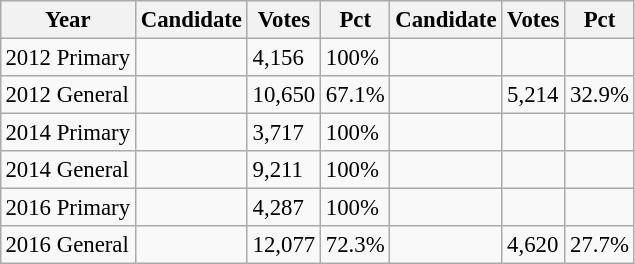<table class="wikitable" style="margin:0.5em ; font-size:95%">
<tr>
<th>Year</th>
<th>Candidate</th>
<th>Votes</th>
<th>Pct</th>
<th>Candidate</th>
<th>Votes</th>
<th>Pct</th>
</tr>
<tr>
<td>2012 Primary</td>
<td></td>
<td>4,156</td>
<td>100%</td>
<td></td>
<td></td>
<td></td>
</tr>
<tr>
<td>2012 General</td>
<td></td>
<td>10,650</td>
<td>67.1%</td>
<td></td>
<td>5,214</td>
<td>32.9%</td>
</tr>
<tr>
<td>2014 Primary</td>
<td></td>
<td>3,717</td>
<td>100%</td>
<td></td>
<td></td>
<td></td>
</tr>
<tr>
<td>2014 General</td>
<td></td>
<td>9,211</td>
<td>100%</td>
<td></td>
<td></td>
<td></td>
</tr>
<tr>
<td>2016 Primary</td>
<td></td>
<td>4,287</td>
<td>100%</td>
<td></td>
<td></td>
<td></td>
</tr>
<tr>
<td>2016 General</td>
<td></td>
<td>12,077</td>
<td>72.3%</td>
<td></td>
<td>4,620</td>
<td>27.7%</td>
</tr>
</table>
